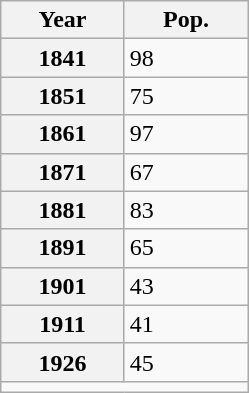<table class="wikitable" style="margin:0; border:1px solid darkgrey;">
<tr>
<th style="width:75px;">Year</th>
<th style="width:75px;">Pop.</th>
</tr>
<tr>
<th>1841</th>
<td>98  </td>
</tr>
<tr>
<th>1851</th>
<td>75  </td>
</tr>
<tr>
<th>1861</th>
<td>97 </td>
</tr>
<tr>
<th>1871</th>
<td>67 </td>
</tr>
<tr>
<th>1881</th>
<td>83 </td>
</tr>
<tr>
<th>1891</th>
<td>65 </td>
</tr>
<tr>
<th>1901</th>
<td>43 </td>
</tr>
<tr>
<th>1911</th>
<td>41 </td>
</tr>
<tr>
<th>1926</th>
<td>45 </td>
</tr>
<tr>
<td colspan="2" align="center"></td>
</tr>
</table>
